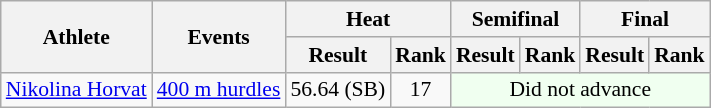<table class=wikitable style="text-align:center; font-size:90%">
<tr>
<th rowspan="2">Athlete</th>
<th rowspan="2">Events</th>
<th colspan="2">Heat</th>
<th colspan="2">Semifinal</th>
<th colspan="2">Final</th>
</tr>
<tr>
<th>Result</th>
<th>Rank</th>
<th>Result</th>
<th>Rank</th>
<th>Result</th>
<th>Rank</th>
</tr>
<tr>
<td><a href='#'>Nikolina Horvat</a></td>
<td><a href='#'>400 m hurdles</a></td>
<td>56.64 (SB)</td>
<td>17</td>
<td colspan="4" bgcolor=honeydew>Did not advance</td>
</tr>
</table>
